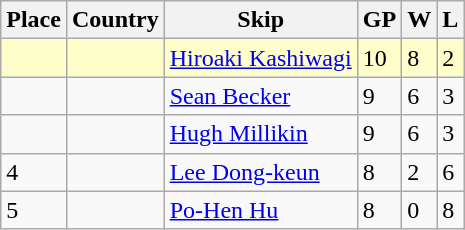<table class="wikitable">
<tr>
<th>Place</th>
<th>Country</th>
<th>Skip</th>
<th>GP</th>
<th>W</th>
<th>L</th>
</tr>
<tr bgcolor=#ffffcc>
<td></td>
<td></td>
<td><a href='#'>Hiroaki Kashiwagi</a></td>
<td>10</td>
<td>8</td>
<td>2</td>
</tr>
<tr>
<td></td>
<td></td>
<td><a href='#'>Sean Becker</a></td>
<td>9</td>
<td>6</td>
<td>3</td>
</tr>
<tr>
<td></td>
<td></td>
<td><a href='#'>Hugh Millikin</a></td>
<td>9</td>
<td>6</td>
<td>3</td>
</tr>
<tr>
<td>4</td>
<td></td>
<td><a href='#'>Lee Dong-keun</a></td>
<td>8</td>
<td>2</td>
<td>6</td>
</tr>
<tr>
<td>5</td>
<td></td>
<td><a href='#'>Po-Hen Hu</a></td>
<td>8</td>
<td>0</td>
<td>8</td>
</tr>
</table>
